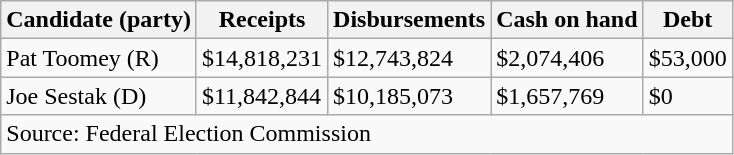<table class="wikitable sortable">
<tr>
<th>Candidate (party)</th>
<th>Receipts</th>
<th>Disbursements</th>
<th>Cash on hand</th>
<th>Debt</th>
</tr>
<tr>
<td>Pat Toomey (R)</td>
<td>$14,818,231</td>
<td>$12,743,824</td>
<td>$2,074,406</td>
<td>$53,000</td>
</tr>
<tr>
<td>Joe Sestak (D)</td>
<td>$11,842,844</td>
<td>$10,185,073</td>
<td>$1,657,769</td>
<td>$0</td>
</tr>
<tr>
<td colspan=5>Source: Federal Election Commission</td>
</tr>
</table>
